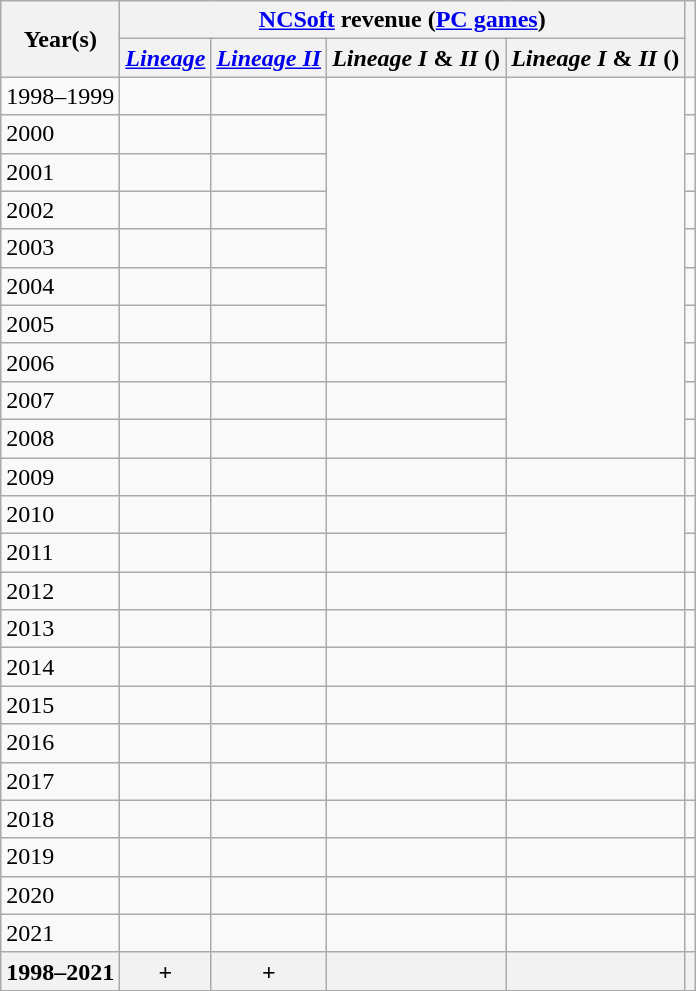<table class="wikitable sortable">
<tr>
<th rowspan="2">Year(s)</th>
<th colspan="4"><a href='#'>NCSoft</a> revenue (<a href='#'>PC games</a>)</th>
<th rowspan="2"></th>
</tr>
<tr>
<th><em><a href='#'>Lineage</a></em></th>
<th><em><a href='#'>Lineage II</a></em></th>
<th><em>Lineage I</em> & <em>II</em> ()</th>
<th><em>Lineage I</em> & <em>II</em> ()</th>
</tr>
<tr>
<td>1998–1999</td>
<td></td>
<td></td>
<td rowspan="7"></td>
<td rowspan="10"></td>
<td></td>
</tr>
<tr>
<td>2000</td>
<td></td>
<td></td>
<td></td>
</tr>
<tr>
<td>2001</td>
<td></td>
<td></td>
<td></td>
</tr>
<tr>
<td>2002</td>
<td></td>
<td></td>
<td></td>
</tr>
<tr>
<td>2003</td>
<td></td>
<td></td>
<td></td>
</tr>
<tr>
<td>2004</td>
<td></td>
<td></td>
<td></td>
</tr>
<tr>
<td>2005</td>
<td></td>
<td></td>
<td></td>
</tr>
<tr>
<td>2006</td>
<td></td>
<td></td>
<td></td>
<td></td>
</tr>
<tr>
<td>2007</td>
<td></td>
<td></td>
<td></td>
<td></td>
</tr>
<tr>
<td>2008</td>
<td></td>
<td></td>
<td></td>
<td></td>
</tr>
<tr>
<td>2009</td>
<td></td>
<td></td>
<td></td>
<td></td>
<td></td>
</tr>
<tr>
<td>2010</td>
<td></td>
<td></td>
<td></td>
<td rowspan="2"></td>
<td></td>
</tr>
<tr>
<td>2011</td>
<td></td>
<td></td>
<td></td>
<td></td>
</tr>
<tr>
<td>2012</td>
<td></td>
<td></td>
<td></td>
<td></td>
<td></td>
</tr>
<tr>
<td>2013</td>
<td></td>
<td></td>
<td></td>
<td></td>
<td></td>
</tr>
<tr>
<td>2014</td>
<td></td>
<td></td>
<td></td>
<td></td>
<td></td>
</tr>
<tr>
<td>2015</td>
<td></td>
<td></td>
<td></td>
<td></td>
<td></td>
</tr>
<tr>
<td>2016</td>
<td></td>
<td></td>
<td></td>
<td></td>
<td></td>
</tr>
<tr>
<td>2017</td>
<td></td>
<td></td>
<td></td>
<td></td>
<td></td>
</tr>
<tr>
<td>2018</td>
<td></td>
<td></td>
<td></td>
<td></td>
<td></td>
</tr>
<tr>
<td>2019</td>
<td></td>
<td></td>
<td></td>
<td></td>
<td></td>
</tr>
<tr>
<td>2020</td>
<td></td>
<td></td>
<td></td>
<td></td>
<td></td>
</tr>
<tr>
<td>2021</td>
<td></td>
<td></td>
<td></td>
<td></td>
<td></td>
</tr>
<tr>
<th>1998–2021</th>
<th>+</th>
<th>+</th>
<th></th>
<th></th>
<th></th>
</tr>
</table>
